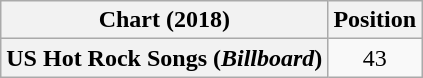<table class="wikitable plainrowheaders" style="text-align:center">
<tr>
<th scope="col">Chart (2018)</th>
<th scope="col">Position</th>
</tr>
<tr>
<th scope="row">US Hot Rock Songs (<em>Billboard</em>)</th>
<td>43</td>
</tr>
</table>
